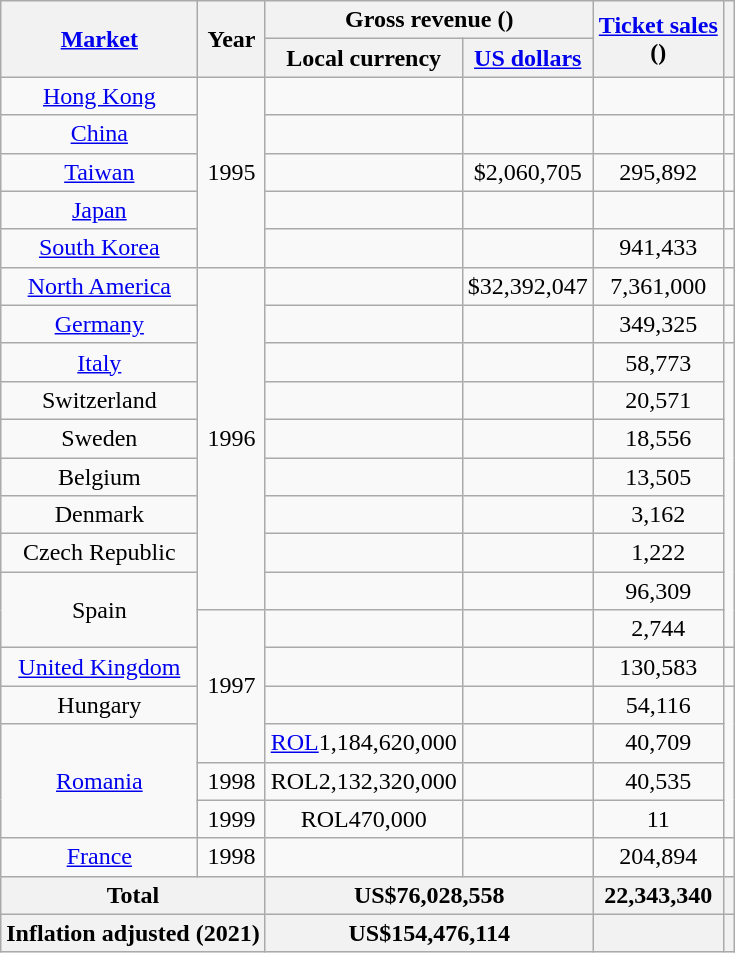<table class="wikitable sortable"  style="text-align:center;">
<tr>
<th rowspan="2"><a href='#'>Market</a></th>
<th rowspan="2">Year</th>
<th colspan="2">Gross revenue ()</th>
<th rowspan="2"><a href='#'>Ticket sales</a><br>()</th>
<th rowspan="2" class="unsortable"></th>
</tr>
<tr>
<th class="unsortable">Local currency</th>
<th><a href='#'>US dollars</a></th>
</tr>
<tr>
<td><a href='#'>Hong Kong</a></td>
<td rowspan="5">1995</td>
<td></td>
<td></td>
<td></td>
<td></td>
</tr>
<tr>
<td><a href='#'>China</a></td>
<td></td>
<td></td>
<td></td>
<td></td>
</tr>
<tr>
<td><a href='#'>Taiwan</a></td>
<td></td>
<td>$2,060,705</td>
<td>295,892</td>
<td></td>
</tr>
<tr>
<td><a href='#'>Japan</a></td>
<td></td>
<td></td>
<td></td>
<td></td>
</tr>
<tr>
<td><a href='#'>South Korea</a></td>
<td></td>
<td></td>
<td>941,433</td>
<td></td>
</tr>
<tr>
<td><a href='#'>North America</a></td>
<td rowspan="9">1996</td>
<td></td>
<td>$32,392,047</td>
<td>7,361,000</td>
<td></td>
</tr>
<tr>
<td><a href='#'>Germany</a></td>
<td></td>
<td></td>
<td>349,325</td>
<td></td>
</tr>
<tr>
<td><a href='#'>Italy</a></td>
<td></td>
<td></td>
<td>58,773</td>
<td rowspan="8"></td>
</tr>
<tr>
<td>Switzerland</td>
<td></td>
<td></td>
<td>20,571</td>
</tr>
<tr>
<td>Sweden</td>
<td></td>
<td></td>
<td>18,556</td>
</tr>
<tr>
<td>Belgium</td>
<td></td>
<td></td>
<td>13,505</td>
</tr>
<tr>
<td>Denmark</td>
<td></td>
<td></td>
<td>3,162</td>
</tr>
<tr>
<td>Czech Republic</td>
<td></td>
<td></td>
<td>1,222</td>
</tr>
<tr>
<td rowspan="2">Spain</td>
<td></td>
<td></td>
<td>96,309</td>
</tr>
<tr>
<td rowspan="4">1997</td>
<td></td>
<td></td>
<td>2,744</td>
</tr>
<tr>
<td><a href='#'>United Kingdom</a></td>
<td></td>
<td></td>
<td>130,583</td>
<td></td>
</tr>
<tr>
<td>Hungary</td>
<td></td>
<td></td>
<td>54,116</td>
<td rowspan="4"></td>
</tr>
<tr>
<td rowspan="3"><a href='#'>Romania</a></td>
<td><a href='#'>ROL</a>1,184,620,000</td>
<td></td>
<td>40,709</td>
</tr>
<tr>
<td>1998</td>
<td>ROL2,132,320,000</td>
<td></td>
<td>40,535</td>
</tr>
<tr>
<td>1999</td>
<td>ROL470,000</td>
<td></td>
<td>11</td>
</tr>
<tr>
<td><a href='#'>France</a></td>
<td>1998</td>
<td></td>
<td></td>
<td>204,894</td>
<td></td>
</tr>
<tr>
<th colspan="2">Total</th>
<th colspan="2">US$76,028,558</th>
<th>22,343,340</th>
<th></th>
</tr>
<tr>
<th colspan="2">Inflation adjusted (2021)</th>
<th colspan="2">US$154,476,114</th>
<th></th>
<th></th>
</tr>
</table>
